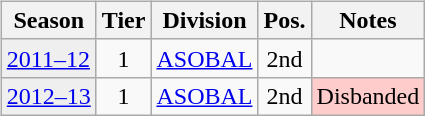<table>
<tr>
<td valign="top" width=0%><br><table class="wikitable">
<tr>
<th>Season</th>
<th>Tier</th>
<th>Division</th>
<th>Pos.</th>
<th>Notes</th>
</tr>
<tr>
<td style="background:#efefef;"><a href='#'>2011–12</a></td>
<td align="center">1</td>
<td><a href='#'>ASOBAL</a></td>
<td align="center">2nd</td>
<td></td>
</tr>
<tr>
<td style="background:#efefef;"><a href='#'>2012–13</a></td>
<td align="center">1</td>
<td><a href='#'>ASOBAL</a></td>
<td align="center">2nd</td>
<td style="background:#ffcccc">Disbanded</td>
</tr>
</table>
</td>
</tr>
</table>
